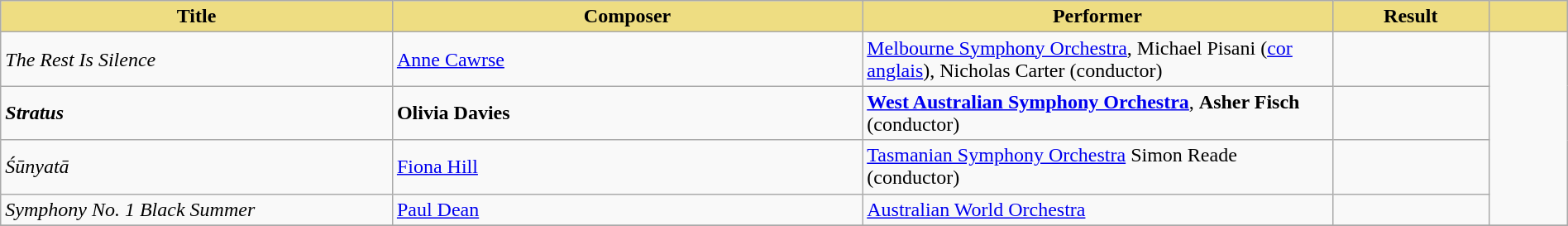<table class="wikitable" width=100%>
<tr>
<th style="width:25%;background:#EEDD82;">Title</th>
<th style="width:30%;background:#EEDD82;">Composer</th>
<th style="width:30%;background:#EEDD82;">Performer</th>
<th style="width:10%;background:#EEDD82;">Result</th>
<th style="width:5%;background:#EEDD82;"></th>
</tr>
<tr>
<td><em>The Rest Is Silence</em></td>
<td><a href='#'>Anne Cawrse</a></td>
<td><a href='#'>Melbourne Symphony Orchestra</a>, Michael Pisani (<a href='#'>cor anglais</a>), Nicholas Carter (conductor)</td>
<td></td>
<td rowspan="4"></td>
</tr>
<tr>
<td><strong><em>Stratus</em></strong></td>
<td><strong>Olivia Davies</strong></td>
<td><strong><a href='#'>West Australian Symphony Orchestra</a></strong>, <strong>Asher Fisch</strong> (conductor)</td>
<td></td>
</tr>
<tr>
<td><em>Śūnyatā</em></td>
<td><a href='#'>Fiona Hill</a></td>
<td><a href='#'>Tasmanian Symphony Orchestra</a> Simon Reade (conductor)</td>
<td></td>
</tr>
<tr>
<td><em>Symphony No. 1 Black Summer</em></td>
<td><a href='#'>Paul Dean</a></td>
<td><a href='#'>Australian World Orchestra</a></td>
<td></td>
</tr>
<tr>
</tr>
</table>
